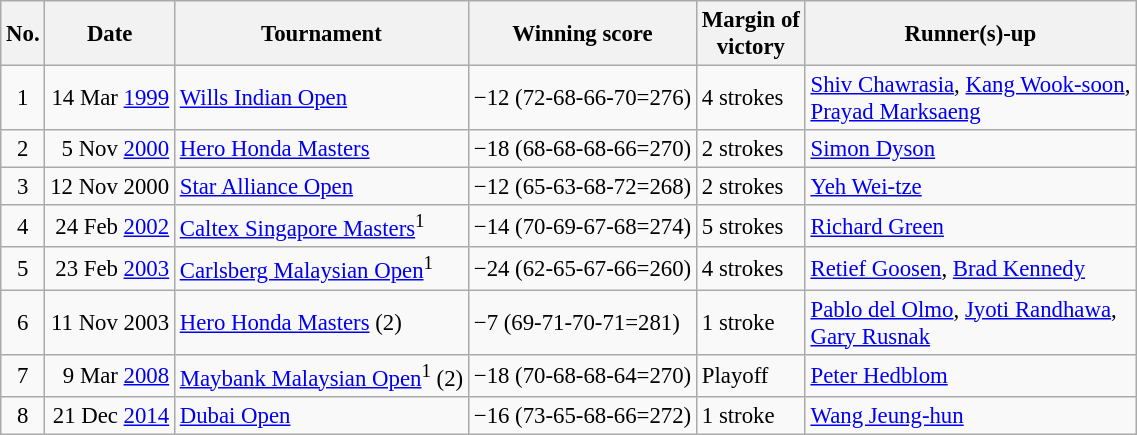<table class="wikitable" style="font-size:95%;">
<tr>
<th>No.</th>
<th>Date</th>
<th>Tournament</th>
<th>Winning score</th>
<th>Margin of<br>victory</th>
<th>Runner(s)-up</th>
</tr>
<tr>
<td align=center>1</td>
<td align=right>14 Mar <a href='#'>1999</a></td>
<td><a href='#'>Wills Indian Open</a></td>
<td>−12 (72-68-66-70=276)</td>
<td>4 strokes</td>
<td> <a href='#'>Shiv Chawrasia</a>,  <a href='#'>Kang Wook-soon</a>,<br> <a href='#'>Prayad Marksaeng</a></td>
</tr>
<tr>
<td align=center>2</td>
<td align=right>5 Nov <a href='#'>2000</a></td>
<td><a href='#'>Hero Honda Masters</a></td>
<td>−18 (68-68-68-66=270)</td>
<td>2 strokes</td>
<td> <a href='#'>Simon Dyson</a></td>
</tr>
<tr>
<td align=center>3</td>
<td align=right>12 Nov 2000</td>
<td><a href='#'>Star Alliance Open</a></td>
<td>−12 (65-63-68-72=268)</td>
<td>2 strokes</td>
<td> <a href='#'>Yeh Wei-tze</a></td>
</tr>
<tr>
<td align=center>4</td>
<td align=right>24 Feb <a href='#'>2002</a></td>
<td><a href='#'>Caltex Singapore Masters</a><sup>1</sup></td>
<td>−14 (70-69-67-68=274)</td>
<td>5 strokes</td>
<td> <a href='#'>Richard Green</a></td>
</tr>
<tr>
<td align=center>5</td>
<td align=right>23 Feb <a href='#'>2003</a></td>
<td><a href='#'>Carlsberg Malaysian Open</a><sup>1</sup></td>
<td>−24 (62-65-67-66=260)</td>
<td>4 strokes</td>
<td> <a href='#'>Retief Goosen</a>,  <a href='#'>Brad Kennedy</a></td>
</tr>
<tr>
<td align=center>6</td>
<td align=right>11 Nov 2003</td>
<td><a href='#'>Hero Honda Masters</a> (2)</td>
<td>−7 (69-71-70-71=281)</td>
<td>1 stroke</td>
<td> <a href='#'>Pablo del Olmo</a>,  <a href='#'>Jyoti Randhawa</a>,<br> <a href='#'>Gary Rusnak</a></td>
</tr>
<tr>
<td align=center>7</td>
<td align=right>9 Mar <a href='#'>2008</a></td>
<td><a href='#'>Maybank Malaysian Open</a><sup>1</sup> (2)</td>
<td>−18 (70-68-68-64=270)</td>
<td>Playoff</td>
<td> <a href='#'>Peter Hedblom</a></td>
</tr>
<tr>
<td align=center>8</td>
<td align=right>21 Dec <a href='#'>2014</a></td>
<td><a href='#'>Dubai Open</a></td>
<td>−16 (73-65-68-66=272)</td>
<td>1 stroke</td>
<td> <a href='#'>Wang Jeung-hun</a></td>
</tr>
</table>
